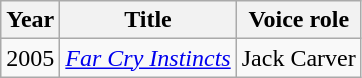<table class="wikitable sortable">
<tr>
<th>Year</th>
<th>Title</th>
<th>Voice role</th>
</tr>
<tr>
<td>2005</td>
<td><em><a href='#'>Far Cry Instincts</a></em></td>
<td>Jack Carver</td>
</tr>
</table>
